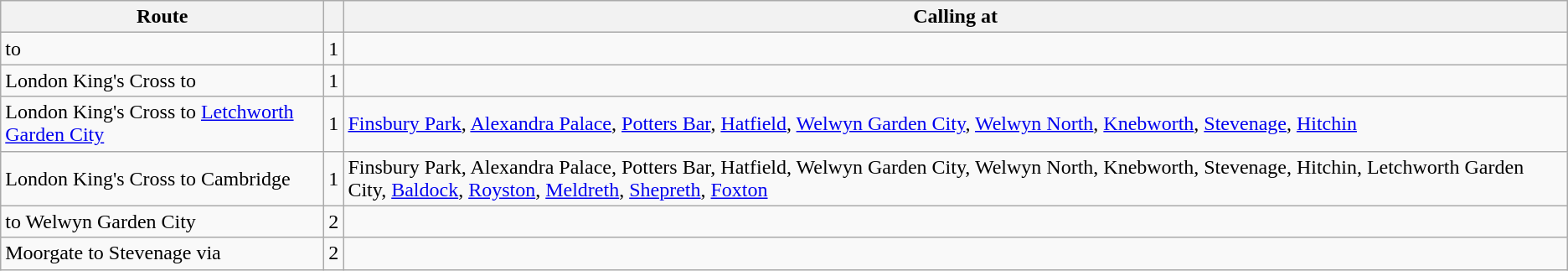<table class="wikitable">
<tr>
<th width="250px"><strong>Route</strong></th>
<th><strong></strong></th>
<th><strong>Calling at</strong></th>
</tr>
<tr>
<td> to </td>
<td>1</td>
<td></td>
</tr>
<tr>
<td>London King's Cross to </td>
<td>1</td>
<td></td>
</tr>
<tr>
<td>London King's Cross to <a href='#'>Letchworth Garden City</a></td>
<td>1</td>
<td><a href='#'>Finsbury Park</a>, <a href='#'>Alexandra Palace</a>, <a href='#'>Potters Bar</a>, <a href='#'>Hatfield</a>, <a href='#'>Welwyn Garden City</a>, <a href='#'>Welwyn North</a>, <a href='#'>Knebworth</a>, <a href='#'>Stevenage</a>, <a href='#'>Hitchin</a></td>
</tr>
<tr>
<td>London King's Cross to Cambridge</td>
<td>1</td>
<td>Finsbury Park, Alexandra Palace, Potters Bar, Hatfield, Welwyn Garden City, Welwyn North, Knebworth, Stevenage, Hitchin, Letchworth Garden City, <a href='#'>Baldock</a>, <a href='#'>Royston</a>, <a href='#'>Meldreth</a>, <a href='#'>Shepreth</a>, <a href='#'>Foxton</a></td>
</tr>
<tr>
<td> to Welwyn Garden City</td>
<td>2</td>
<td></td>
</tr>
<tr>
<td>Moorgate to Stevenage via </td>
<td>2</td>
<td></td>
</tr>
</table>
